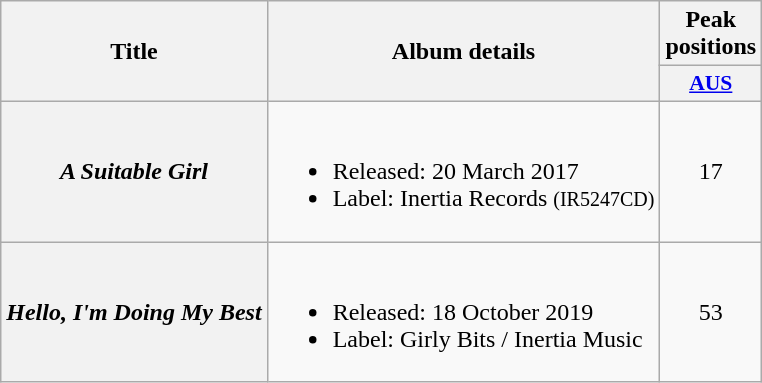<table class="wikitable plainrowheaders">
<tr>
<th align="center" rowspan="2">Title</th>
<th align="center" rowspan="2">Album details</th>
<th align="center" colspan="1" width="20">Peak positions</th>
</tr>
<tr>
<th scope="col" style="width:3em;font-size:90%;"><a href='#'>AUS</a><br></th>
</tr>
<tr>
<th scope="row"><em>A Suitable Girl</em></th>
<td><br><ul><li>Released: 20 March 2017</li><li>Label: Inertia Records <small>(IR5247CD)</small></li></ul></td>
<td style="text-align:center;">17</td>
</tr>
<tr>
<th scope="row"><em>Hello, I'm Doing My Best</em></th>
<td><br><ul><li>Released: 18 October 2019</li><li>Label: Girly Bits / Inertia Music</li></ul></td>
<td style="text-align:center;">53</td>
</tr>
</table>
